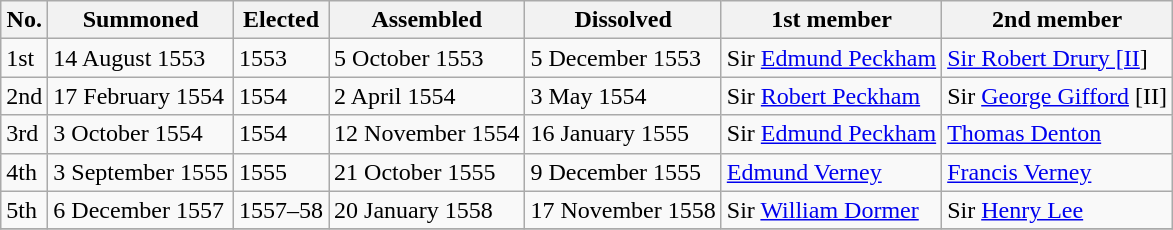<table class="wikitable">
<tr>
<th>No.</th>
<th>Summoned</th>
<th>Elected</th>
<th>Assembled</th>
<th>Dissolved</th>
<th>1st member</th>
<th>2nd member</th>
</tr>
<tr>
<td>1st</td>
<td>14 August 1553</td>
<td>1553</td>
<td>5 October 1553</td>
<td>5 December 1553</td>
<td>Sir <a href='#'>Edmund Peckham</a></td>
<td><a href='#'>Sir Robert Drury [II</a>]</td>
</tr>
<tr>
<td>2nd</td>
<td>17 February 1554</td>
<td>1554</td>
<td>2 April 1554</td>
<td>3 May 1554</td>
<td>Sir <a href='#'>Robert Peckham</a></td>
<td>Sir <a href='#'>George Gifford</a> [II]</td>
</tr>
<tr>
<td>3rd</td>
<td>3 October 1554</td>
<td>1554</td>
<td>12 November 1554</td>
<td>16 January 1555</td>
<td>Sir <a href='#'>Edmund Peckham</a></td>
<td><a href='#'>Thomas Denton</a></td>
</tr>
<tr>
<td>4th</td>
<td>3 September 1555</td>
<td>1555</td>
<td>21 October 1555</td>
<td>9 December 1555</td>
<td><a href='#'>Edmund Verney</a></td>
<td><a href='#'>Francis Verney</a></td>
</tr>
<tr>
<td>5th</td>
<td>6 December 1557</td>
<td>1557–58</td>
<td>20 January 1558</td>
<td>17 November 1558</td>
<td>Sir <a href='#'>William Dormer</a></td>
<td>Sir <a href='#'>Henry Lee</a></td>
</tr>
<tr>
</tr>
</table>
